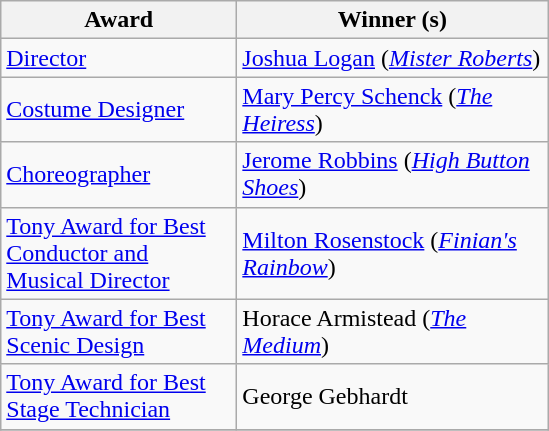<table class="wikitable">
<tr>
<th width="150"><strong>Award</strong></th>
<th width="200"><strong>Winner (s)</strong></th>
</tr>
<tr>
<td><a href='#'>Director</a></td>
<td><a href='#'>Joshua Logan</a> (<em><a href='#'>Mister Roberts</a></em>)</td>
</tr>
<tr>
<td><a href='#'>Costume Designer</a></td>
<td><a href='#'>Mary Percy Schenck</a> (<em><a href='#'>The Heiress</a></em>)</td>
</tr>
<tr>
<td><a href='#'>Choreographer</a></td>
<td><a href='#'>Jerome Robbins</a> (<em><a href='#'>High Button Shoes</a></em>)</td>
</tr>
<tr>
<td><a href='#'>Tony Award for Best Conductor and Musical Director</a></td>
<td><a href='#'>Milton Rosenstock</a> (<em><a href='#'>Finian's Rainbow</a></em>)</td>
</tr>
<tr>
<td><a href='#'>Tony Award for Best Scenic Design</a></td>
<td>Horace Armistead (<em><a href='#'>The Medium</a></em>)</td>
</tr>
<tr>
<td><a href='#'>Tony Award for Best Stage Technician</a></td>
<td>George Gebhardt</td>
</tr>
<tr>
</tr>
</table>
